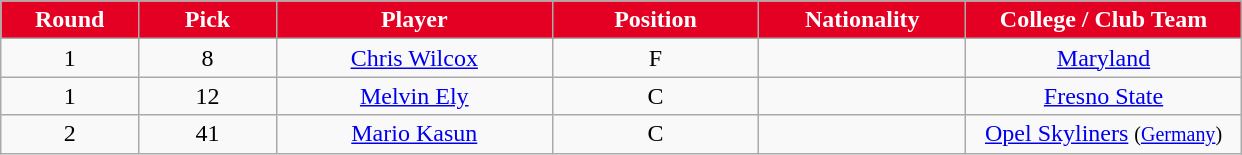<table class="wikitable sortable sortable">
<tr>
<th style="background:#E30022; color:white" width="10%">Round</th>
<th style="background:#E30022; color:white" width="10%">Pick</th>
<th style="background:#E30022; color:white" width="20%">Player</th>
<th style="background:#E30022; color:white" width="15%">Position</th>
<th style="background:#E30022; color:white" width="15%">Nationality</th>
<th style="background:#E30022; color:white" width="20%">College / Club Team</th>
</tr>
<tr style="text-align: center">
<td>1</td>
<td>8</td>
<td><a href='#'>Chris Wilcox</a></td>
<td>F</td>
<td></td>
<td><a href='#'>Maryland</a></td>
</tr>
<tr style="text-align: center">
<td>1</td>
<td>12</td>
<td><a href='#'>Melvin Ely</a></td>
<td>C</td>
<td></td>
<td><a href='#'>Fresno State</a></td>
</tr>
<tr style="text-align: center">
<td>2</td>
<td>41</td>
<td><a href='#'>Mario Kasun</a></td>
<td>C</td>
<td></td>
<td><a href='#'>Opel Skyliners</a> <small>(<a href='#'>Germany</a>)</small></td>
</tr>
</table>
